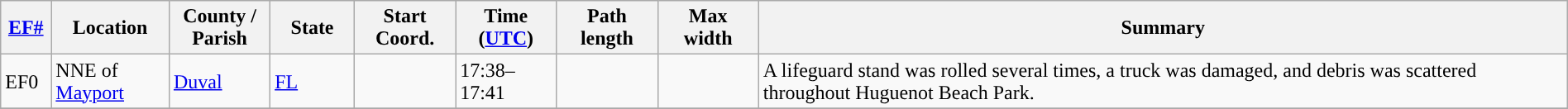<table class="wikitable sortable" style="width:100%;">
<tr>
<th scope="col"  style="width:3%; text-align:center;"><a href='#'>EF#</a></th>
<th scope="col"  style="width:7%; text-align:center;" class="unsortable">Location</th>
<th scope="col"  style="width:6%; text-align:center;" class="unsortable">County / Parish</th>
<th scope="col"  style="width:5%; text-align:center;">State</th>
<th scope="col"  style="width:6%; text-align:center;">Start Coord.</th>
<th scope="col"  style="width:6%; text-align:center;">Time (<a href='#'>UTC</a>)</th>
<th scope="col"  style="width:6%; text-align:center;">Path length</th>
<th scope="col"  style="width:6%; text-align:center;">Max width</th>
<th scope="col" class="unsortable" style="width:48%; text-align:center;">Summary</th>
</tr>
<tr>
<td>EF0</td>
<td>NNE of <a href='#'>Mayport</a></td>
<td><a href='#'>Duval</a></td>
<td><a href='#'>FL</a></td>
<td></td>
<td>17:38–17:41</td>
<td></td>
<td></td>
<td>A lifeguard stand was rolled several times, a truck was damaged, and debris was scattered throughout Huguenot Beach Park.</td>
</tr>
<tr>
</tr>
</table>
